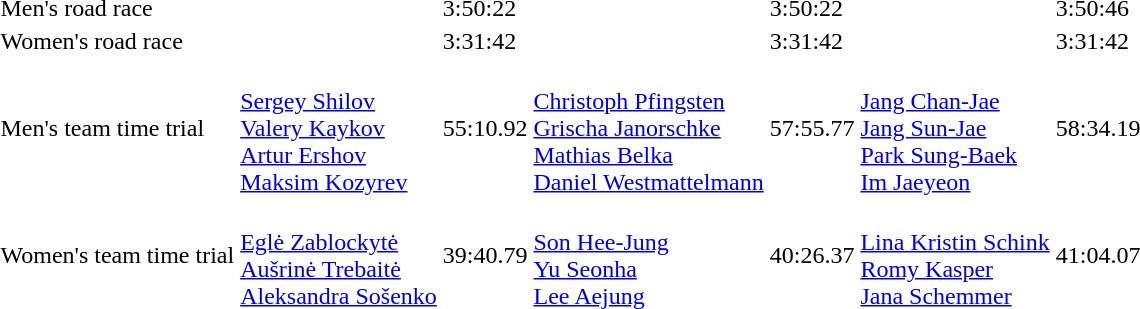<table>
<tr>
<td>Men's road race<br></td>
<td></td>
<td>3:50:22</td>
<td></td>
<td>3:50:22</td>
<td></td>
<td>3:50:46</td>
</tr>
<tr>
<td>Women's road race<br></td>
<td></td>
<td>3:31:42</td>
<td></td>
<td>3:31:42</td>
<td></td>
<td>3:31:42</td>
</tr>
<tr>
<td>Men's team time trial</td>
<td><br><a href='#'>Sergey Shilov</a> <br><a href='#'>Valery Kaykov</a><br><a href='#'>Artur Ershov</a><br><a href='#'>Maksim Kozyrev</a></td>
<td>55:10.92</td>
<td><br><a href='#'>Christoph Pfingsten</a> <br><a href='#'>Grischa Janorschke</a><br><a href='#'>Mathias Belka</a><br><a href='#'>Daniel Westmattelmann</a></td>
<td>57:55.77</td>
<td><br><a href='#'>Jang Chan-Jae</a> <br><a href='#'>Jang Sun-Jae</a> <br><a href='#'>Park Sung-Baek</a><br><a href='#'>Im Jaeyeon</a></td>
<td>58:34.19</td>
</tr>
<tr>
<td>Women's team time trial</td>
<td><br><a href='#'>Eglė Zablockytė</a> <br><a href='#'>Aušrinė Trebaitė</a><br><a href='#'>Aleksandra Sošenko</a></td>
<td>39:40.79</td>
<td><br><a href='#'>Son Hee-Jung</a> <br><a href='#'>Yu Seonha</a><br><a href='#'>Lee Aejung</a></td>
<td>40:26.37</td>
<td><br><a href='#'>Lina Kristin Schink</a> <br><a href='#'>Romy Kasper</a> <br><a href='#'>Jana Schemmer</a></td>
<td>41:04.07</td>
</tr>
</table>
